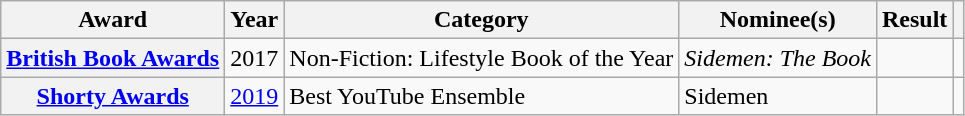<table class="wikitable sortable plainrowheaders">
<tr>
<th scope="col">Award</th>
<th scope="col">Year</th>
<th scope="col">Category</th>
<th scope="col">Nominee(s)</th>
<th scope="col">Result</th>
<th scope="col" class="unsortable"></th>
</tr>
<tr>
<th scope="row"><a href='#'>British Book Awards</a></th>
<td>2017</td>
<td>Non-Fiction: Lifestyle Book of the Year</td>
<td><em>Sidemen: The Book</em></td>
<td></td>
<td style="text-align: center;"></td>
</tr>
<tr>
<th scope="row"><a href='#'>Shorty Awards</a></th>
<td><a href='#'>2019</a></td>
<td>Best YouTube Ensemble</td>
<td>Sidemen</td>
<td></td>
<td style="text-align: center;"></td>
</tr>
</table>
